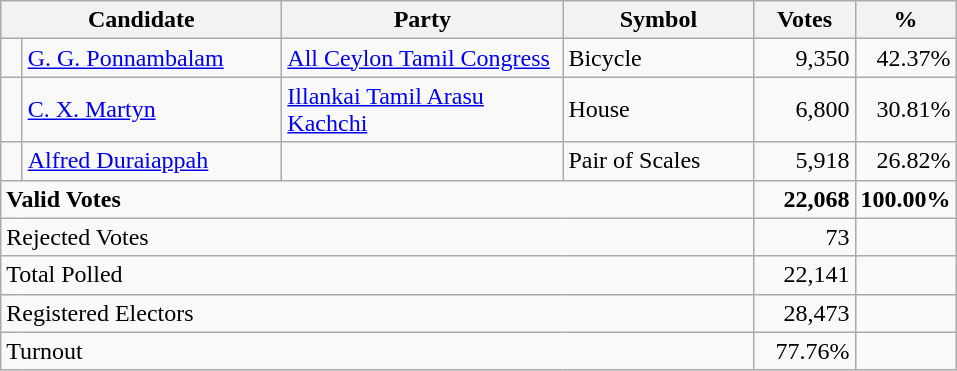<table class="wikitable" border="1" style="text-align:right;">
<tr>
<th align=left colspan=2 width="180">Candidate</th>
<th align=left width="180">Party</th>
<th align=left width="120">Symbol</th>
<th align=left width="60">Votes</th>
<th align=left width="60">%</th>
</tr>
<tr>
<td bgcolor=> </td>
<td align=left><a href='#'>G. G. Ponnambalam</a></td>
<td align=left><a href='#'>All Ceylon Tamil Congress</a></td>
<td align=left>Bicycle</td>
<td>9,350</td>
<td>42.37%</td>
</tr>
<tr>
<td bgcolor=> </td>
<td align=left><a href='#'>C. X. Martyn</a></td>
<td align=left><a href='#'>Illankai Tamil Arasu Kachchi</a></td>
<td align=left>House</td>
<td>6,800</td>
<td>30.81%</td>
</tr>
<tr>
<td></td>
<td align=left><a href='#'>Alfred Duraiappah</a></td>
<td></td>
<td align=left>Pair of Scales</td>
<td>5,918</td>
<td>26.82%</td>
</tr>
<tr>
<td align=left colspan=4><strong>Valid Votes</strong></td>
<td><strong>22,068</strong></td>
<td><strong>100.00%</strong></td>
</tr>
<tr>
<td align=left colspan=4>Rejected Votes</td>
<td>73</td>
<td></td>
</tr>
<tr>
<td align=left colspan=4>Total Polled</td>
<td>22,141</td>
<td></td>
</tr>
<tr>
<td align=left colspan=4>Registered Electors</td>
<td>28,473</td>
<td></td>
</tr>
<tr>
<td align=left colspan=4>Turnout</td>
<td>77.76%</td>
</tr>
</table>
